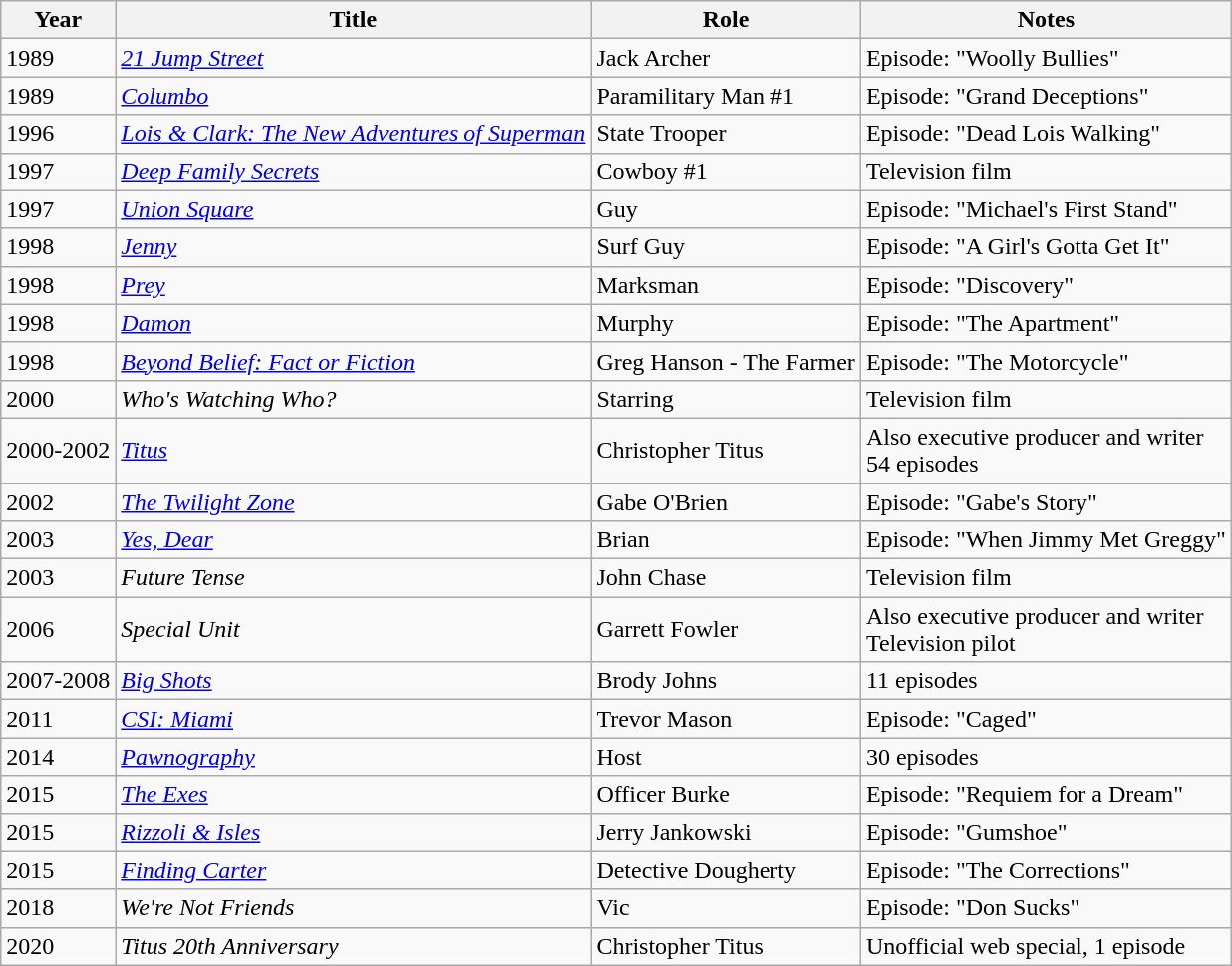<table class="wikitable sortable">
<tr>
<th>Year</th>
<th>Title</th>
<th>Role</th>
<th class="unsortable">Notes</th>
</tr>
<tr>
<td>1989</td>
<td><em><a href='#'>21 Jump Street</a></em></td>
<td>Jack Archer</td>
<td>Episode: "Woolly Bullies"</td>
</tr>
<tr>
<td>1989</td>
<td><em><a href='#'>Columbo</a></em></td>
<td>Paramilitary Man #1</td>
<td>Episode: "Grand Deceptions"</td>
</tr>
<tr>
<td>1996</td>
<td><em><a href='#'>Lois & Clark: The New Adventures of Superman</a></em></td>
<td>State Trooper</td>
<td>Episode: "Dead Lois Walking"</td>
</tr>
<tr>
<td>1997</td>
<td><em><a href='#'>Deep Family Secrets</a></em></td>
<td>Cowboy #1</td>
<td>Television film</td>
</tr>
<tr>
<td>1997</td>
<td><em><a href='#'>Union Square</a></em></td>
<td>Guy</td>
<td>Episode: "Michael's First Stand"</td>
</tr>
<tr>
<td>1998</td>
<td><em><a href='#'>Jenny</a></em></td>
<td>Surf Guy</td>
<td>Episode: "A Girl's Gotta Get It"</td>
</tr>
<tr>
<td>1998</td>
<td><em><a href='#'>Prey</a></em></td>
<td>Marksman</td>
<td>Episode: "Discovery"</td>
</tr>
<tr>
<td>1998</td>
<td><em><a href='#'>Damon</a></em></td>
<td>Murphy</td>
<td>Episode: "The Apartment"</td>
</tr>
<tr>
<td>1998</td>
<td><em><a href='#'>Beyond Belief: Fact or Fiction</a></em></td>
<td>Greg Hanson - The Farmer</td>
<td>Episode: "The Motorcycle"</td>
</tr>
<tr>
<td>2000</td>
<td><em>Who's Watching Who?</em></td>
<td>Starring</td>
<td>Television film</td>
</tr>
<tr>
<td>2000-2002</td>
<td><em><a href='#'>Titus</a></em></td>
<td>Christopher Titus</td>
<td>Also executive producer and writer<br>54 episodes</td>
</tr>
<tr>
<td>2002</td>
<td><em><a href='#'>The Twilight Zone</a></em></td>
<td>Gabe O'Brien</td>
<td>Episode: "Gabe's Story"</td>
</tr>
<tr>
<td>2003</td>
<td><em><a href='#'>Yes, Dear</a></em></td>
<td>Brian</td>
<td>Episode: "When Jimmy Met Greggy"</td>
</tr>
<tr>
<td>2003</td>
<td><em>Future Tense</em></td>
<td>John Chase</td>
<td>Television film</td>
</tr>
<tr>
<td>2006</td>
<td><em>Special Unit</em></td>
<td>Garrett Fowler</td>
<td>Also executive producer and writer<br>Television pilot</td>
</tr>
<tr>
<td>2007-2008</td>
<td><em><a href='#'>Big Shots</a></em></td>
<td>Brody Johns</td>
<td>11 episodes</td>
</tr>
<tr>
<td>2011</td>
<td><em><a href='#'>CSI: Miami</a></em></td>
<td>Trevor Mason</td>
<td>Episode: "Caged"</td>
</tr>
<tr>
<td>2014</td>
<td><em><a href='#'>Pawnography</a></em></td>
<td>Host</td>
<td>30 episodes</td>
</tr>
<tr>
<td>2015</td>
<td><em><a href='#'>The Exes</a></em></td>
<td>Officer Burke</td>
<td>Episode: "Requiem for a Dream"</td>
</tr>
<tr>
<td>2015</td>
<td><em><a href='#'>Rizzoli & Isles</a></em></td>
<td>Jerry Jankowski</td>
<td>Episode: "Gumshoe"</td>
</tr>
<tr>
<td>2015</td>
<td><em><a href='#'>Finding Carter</a></em></td>
<td>Detective Dougherty</td>
<td>Episode: "The Corrections"</td>
</tr>
<tr>
<td>2018</td>
<td><em>We're Not Friends</em></td>
<td>Vic</td>
<td>Episode: "Don Sucks"</td>
</tr>
<tr>
<td>2020</td>
<td><em>Titus 20th Anniversary</em></td>
<td>Christopher Titus</td>
<td>Unofficial web special, 1 episode</td>
</tr>
</table>
